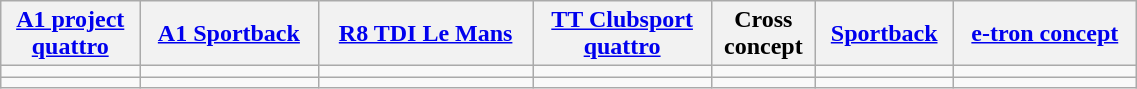<table class="wikitable"   width=60%>
<tr>
<th><a href='#'>A1 project<br> quattro</a></th>
<th><a href='#'>A1 Sportback</a></th>
<th><a href='#'>R8 TDI Le Mans</a></th>
<th><a href='#'>TT Clubsport<br> quattro</a></th>
<th>Cross<br> concept</th>
<th><a href='#'>Sportback</a></th>
<th><a href='#'>e-tron concept</a></th>
</tr>
<tr>
<td></td>
<td></td>
<td></td>
<td></td>
<td></td>
<td></td>
<td></td>
</tr>
<tr>
<td></td>
<td></td>
<td></td>
<td></td>
<td></td>
<td></td>
<td></td>
</tr>
</table>
